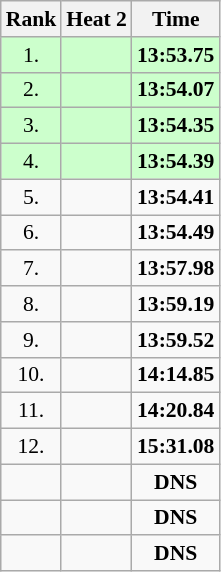<table class="wikitable" style="border-collapse: collapse; font-size: 90%;">
<tr>
<th>Rank</th>
<th>Heat 2</th>
<th>Time</th>
</tr>
<tr style="background:#ccffcc;">
<td align="center">1.</td>
<td></td>
<td align="center"><strong>13:53.75</strong></td>
</tr>
<tr style="background:#ccffcc;">
<td align="center">2.</td>
<td></td>
<td align="center"><strong>13:54.07</strong></td>
</tr>
<tr style="background:#ccffcc;">
<td align="center">3.</td>
<td></td>
<td align="center"><strong>13:54.35</strong></td>
</tr>
<tr style="background:#ccffcc;">
<td align="center">4.</td>
<td></td>
<td align="center"><strong>13:54.39</strong></td>
</tr>
<tr>
<td align="center">5.</td>
<td></td>
<td align="center"><strong>13:54.41</strong></td>
</tr>
<tr>
<td align="center">6.</td>
<td></td>
<td align="center"><strong>13:54.49</strong></td>
</tr>
<tr>
<td align="center">7.</td>
<td></td>
<td align="center"><strong>13:57.98</strong></td>
</tr>
<tr>
<td align="center">8.</td>
<td></td>
<td align="center"><strong>13:59.19</strong></td>
</tr>
<tr>
<td align="center">9.</td>
<td></td>
<td align="center"><strong>13:59.52</strong></td>
</tr>
<tr>
<td align="center">10.</td>
<td></td>
<td align="center"><strong>14:14.85</strong></td>
</tr>
<tr>
<td align="center">11.</td>
<td></td>
<td align="center"><strong>14:20.84</strong></td>
</tr>
<tr>
<td align="center">12.</td>
<td></td>
<td align="center"><strong>15:31.08</strong></td>
</tr>
<tr>
<td align="center"></td>
<td></td>
<td align="center"><strong>DNS</strong></td>
</tr>
<tr>
<td align="center"></td>
<td></td>
<td align="center"><strong>DNS</strong></td>
</tr>
<tr>
<td align="center"></td>
<td></td>
<td align="center"><strong>DNS</strong></td>
</tr>
</table>
